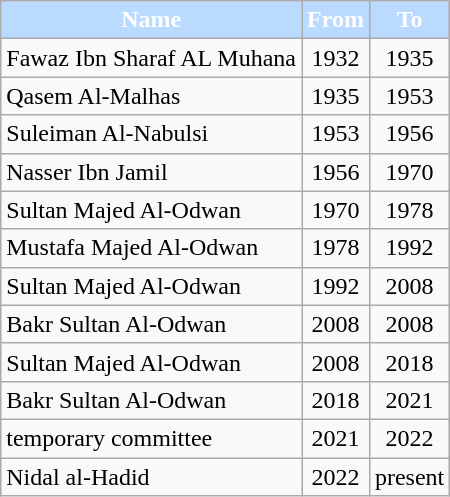<table class="wikitable">
<tr>
<th style="color:#FFFFFF; background:#BADAFF;">Name</th>
<th style="color:#FFFFFF; background:#BADAFF;">From</th>
<th style="color:#FFFFFF; background:#BADAFF;">To</th>
</tr>
<tr>
<td align="left"> Fawaz Ibn Sharaf AL Muhana</td>
<td align="center">1932</td>
<td align="center">1935</td>
</tr>
<tr>
<td align="left">  Qasem Al-Malhas</td>
<td align="center">1935</td>
<td align="center">1953</td>
</tr>
<tr>
<td align="Left">  Suleiman Al-Nabulsi</td>
<td align="center">1953</td>
<td align="center">1956</td>
</tr>
<tr>
<td align="Left"> Nasser Ibn Jamil</td>
<td align="center">1956</td>
<td align="center">1970</td>
</tr>
<tr>
<td align="left">  Sultan Majed Al-Odwan</td>
<td align="center">1970</td>
<td align="center">1978</td>
</tr>
<tr>
<td align="left">  Mustafa Majed Al-Odwan</td>
<td align="center">1978</td>
<td align="center">1992</td>
</tr>
<tr>
<td align="left">  Sultan Majed Al-Odwan</td>
<td align="center">1992</td>
<td align="center">2008</td>
</tr>
<tr>
<td align="left">  Bakr Sultan Al-Odwan</td>
<td align="center">2008</td>
<td align="center">2008</td>
</tr>
<tr>
<td align="left">  Sultan Majed Al-Odwan</td>
<td align="center">2008</td>
<td align="center">2018</td>
</tr>
<tr>
<td align="left">  Bakr Sultan Al-Odwan</td>
<td align="center">2018</td>
<td align="center">2021</td>
</tr>
<tr>
<td align="left">temporary committee</td>
<td align="center">2021</td>
<td align="center">2022</td>
</tr>
<tr>
<td align="left"> Nidal al-Hadid</td>
<td align="center">2022</td>
<td align="center">present</td>
</tr>
</table>
